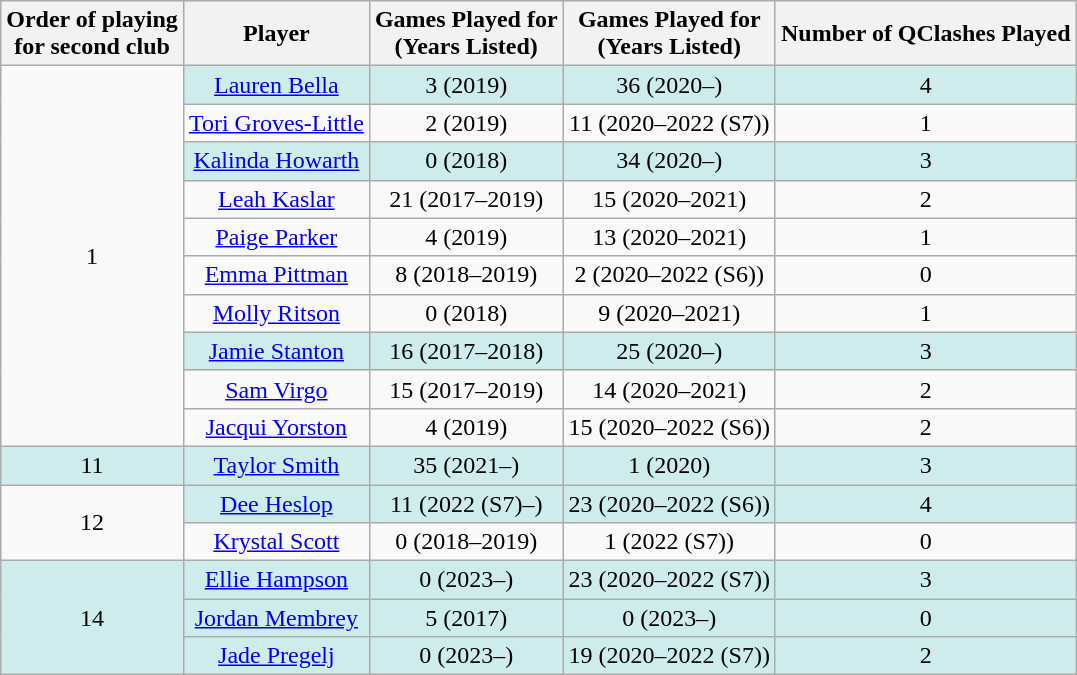<table class="wikitable" style="text-align: center;">
<tr>
<th>Order of playing<br>for second club</th>
<th>Player</th>
<th>Games Played for <br>(Years Listed)</th>
<th>Games Played for <br>(Years Listed)</th>
<th>Number of QClashes Played</th>
</tr>
<tr>
<td rowspan="10">1</td>
<td style="background:#cfecec;"> <a href='#'>Lauren Bella</a></td>
<td style="background:#cfecec;">3 (2019)</td>
<td style="background:#cfecec;">36 (2020–)</td>
<td style="background:#cfecec;">4</td>
</tr>
<tr>
<td> <a href='#'>Tori Groves-Little</a></td>
<td>2 (2019)</td>
<td>11 (2020–2022 (S7))</td>
<td>1</td>
</tr>
<tr style="background:#cfecec;">
<td> <a href='#'>Kalinda Howarth</a></td>
<td>0 (2018)</td>
<td>34 (2020–)</td>
<td>3</td>
</tr>
<tr>
<td> <a href='#'>Leah Kaslar</a></td>
<td>21 (2017–2019)</td>
<td>15 (2020–2021)</td>
<td>2</td>
</tr>
<tr>
<td> <a href='#'>Paige Parker</a></td>
<td>4 (2019)</td>
<td>13 (2020–2021)</td>
<td>1</td>
</tr>
<tr>
<td> <a href='#'>Emma Pittman</a></td>
<td>8 (2018–2019)</td>
<td>2 (2020–2022 (S6))</td>
<td>0</td>
</tr>
<tr>
<td> <a href='#'>Molly Ritson</a></td>
<td>0 (2018)</td>
<td>9 (2020–2021)</td>
<td>1</td>
</tr>
<tr style="background:#cfecec;">
<td> <a href='#'>Jamie Stanton</a></td>
<td>16 (2017–2018)</td>
<td>25 (2020–)</td>
<td>3</td>
</tr>
<tr>
<td> <a href='#'>Sam Virgo</a></td>
<td>15 (2017–2019)</td>
<td>14 (2020–2021)</td>
<td>2</td>
</tr>
<tr>
<td> <a href='#'>Jacqui Yorston</a></td>
<td>4 (2019)</td>
<td>15 (2020–2022 (S6))</td>
<td>2</td>
</tr>
<tr style="background:#cfecec;">
<td>11</td>
<td> <a href='#'>Taylor Smith</a></td>
<td>35 (2021–)</td>
<td>1 (2020)</td>
<td>3</td>
</tr>
<tr>
<td rowspan="2">12</td>
<td style="background:#cfecec;"> <a href='#'>Dee Heslop</a></td>
<td style="background:#cfecec;">11 (2022 (S7)–)</td>
<td style="background:#cfecec;">23 (2020–2022 (S6))</td>
<td style="background:#cfecec;">4</td>
</tr>
<tr>
<td> <a href='#'>Krystal Scott</a></td>
<td>0 (2018–2019)</td>
<td>1 (2022 (S7))</td>
<td>0</td>
</tr>
<tr style="background:#cfecec;">
<td rowspan="3">14</td>
<td> <a href='#'>Ellie Hampson</a></td>
<td>0 (2023–)</td>
<td>23 (2020–2022 (S7))</td>
<td>3</td>
</tr>
<tr style="background:#cfecec;">
<td> <a href='#'>Jordan Membrey</a></td>
<td>5 (2017)</td>
<td>0 (2023–)</td>
<td>0</td>
</tr>
<tr style="background:#cfecec;">
<td> <a href='#'>Jade Pregelj</a></td>
<td>0 (2023–)</td>
<td>19 (2020–2022 (S7))</td>
<td>2</td>
</tr>
</table>
